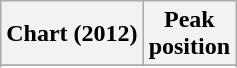<table class="wikitable sortable plainrowheaders">
<tr>
<th scope="col">Chart (2012)</th>
<th scope="col">Peak<br>position</th>
</tr>
<tr>
</tr>
<tr>
</tr>
<tr>
</tr>
<tr>
</tr>
<tr>
</tr>
<tr>
</tr>
<tr>
</tr>
<tr>
</tr>
<tr>
</tr>
<tr>
</tr>
<tr>
</tr>
<tr>
</tr>
<tr>
</tr>
<tr>
</tr>
<tr>
</tr>
<tr>
</tr>
<tr>
</tr>
<tr>
</tr>
<tr>
</tr>
</table>
